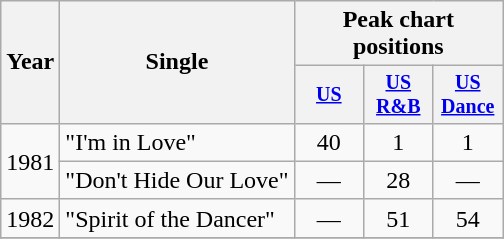<table class="wikitable" style="text-align:center;">
<tr>
<th rowspan="2">Year</th>
<th rowspan="2">Single</th>
<th colspan="3">Peak chart positions</th>
</tr>
<tr style="font-size:smaller;">
<th width="40"><a href='#'>US</a><br></th>
<th width="40"><a href='#'>US<br>R&B</a><br></th>
<th width="40"><a href='#'>US<br>Dance</a><br></th>
</tr>
<tr>
<td rowspan="2">1981</td>
<td align="left">"I'm in Love"</td>
<td>40</td>
<td>1</td>
<td>1</td>
</tr>
<tr>
<td align="left">"Don't Hide Our Love"</td>
<td>—</td>
<td>28</td>
<td>—</td>
</tr>
<tr>
<td rowspan="1">1982</td>
<td align="left">"Spirit of the Dancer"</td>
<td>—</td>
<td>51</td>
<td>54</td>
</tr>
<tr>
</tr>
</table>
